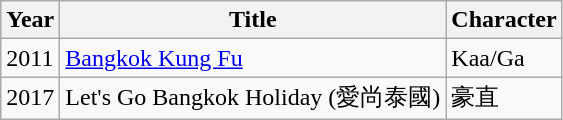<table class="wikitable">
<tr>
<th>Year</th>
<th>Title</th>
<th>Character</th>
</tr>
<tr>
<td>2011</td>
<td><a href='#'>Bangkok Kung Fu</a></td>
<td>Kaa/Ga</td>
</tr>
<tr>
<td>2017</td>
<td>Let's Go Bangkok Holiday (愛尚泰國)</td>
<td>豪直</td>
</tr>
</table>
